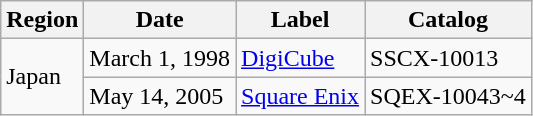<table class="wikitable">
<tr>
<th>Region</th>
<th>Date</th>
<th>Label</th>
<th>Catalog</th>
</tr>
<tr>
<td rowspan="2">Japan</td>
<td>March 1, 1998</td>
<td><a href='#'>DigiCube</a></td>
<td>SSCX-10013</td>
</tr>
<tr>
<td>May 14, 2005</td>
<td><a href='#'>Square Enix</a></td>
<td>SQEX-10043~4</td>
</tr>
</table>
